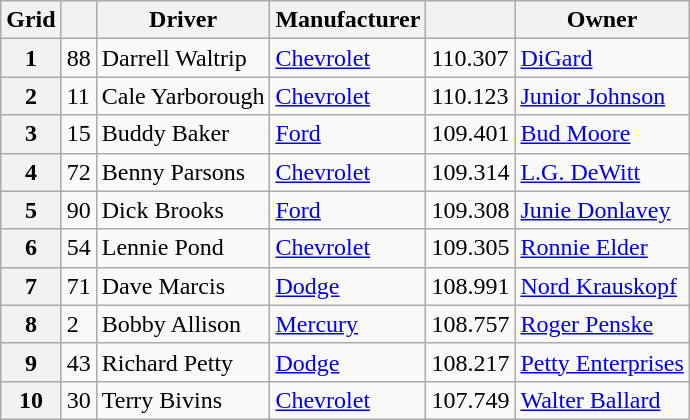<table class="wikitable">
<tr>
<th>Grid</th>
<th></th>
<th>Driver</th>
<th>Manufacturer</th>
<th></th>
<th>Owner</th>
</tr>
<tr>
<th>1</th>
<td>88</td>
<td>Darrell Waltrip</td>
<td><a href='#'>Chevrolet</a></td>
<td>110.307</td>
<td><a href='#'>DiGard</a></td>
</tr>
<tr>
<th>2</th>
<td>11</td>
<td>Cale Yarborough</td>
<td><a href='#'>Chevrolet</a></td>
<td>110.123</td>
<td><a href='#'>Junior Johnson</a></td>
</tr>
<tr>
<th>3</th>
<td>15</td>
<td>Buddy Baker</td>
<td><a href='#'>Ford</a></td>
<td>109.401</td>
<td><a href='#'>Bud Moore</a></td>
</tr>
<tr>
<th>4</th>
<td>72</td>
<td>Benny Parsons</td>
<td><a href='#'>Chevrolet</a></td>
<td>109.314</td>
<td><a href='#'>L.G. DeWitt</a></td>
</tr>
<tr>
<th>5</th>
<td>90</td>
<td>Dick Brooks</td>
<td><a href='#'>Ford</a></td>
<td>109.308</td>
<td><a href='#'>Junie Donlavey</a></td>
</tr>
<tr>
<th>6</th>
<td>54</td>
<td>Lennie Pond</td>
<td><a href='#'>Chevrolet</a></td>
<td>109.305</td>
<td><a href='#'>Ronnie Elder</a></td>
</tr>
<tr>
<th>7</th>
<td>71</td>
<td>Dave Marcis</td>
<td><a href='#'>Dodge</a></td>
<td>108.991</td>
<td><a href='#'>Nord Krauskopf</a></td>
</tr>
<tr>
<th>8</th>
<td>2</td>
<td>Bobby Allison</td>
<td><a href='#'>Mercury</a></td>
<td>108.757</td>
<td><a href='#'>Roger Penske</a></td>
</tr>
<tr>
<th>9</th>
<td>43</td>
<td>Richard Petty</td>
<td><a href='#'>Dodge</a></td>
<td>108.217</td>
<td><a href='#'>Petty Enterprises</a></td>
</tr>
<tr>
<th>10</th>
<td>30</td>
<td>Terry Bivins</td>
<td><a href='#'>Chevrolet</a></td>
<td>107.749</td>
<td><a href='#'>Walter Ballard</a></td>
</tr>
</table>
